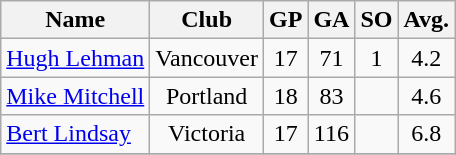<table class="wikitable" style="text-align:center;">
<tr>
<th>Name</th>
<th>Club</th>
<th>GP</th>
<th>GA</th>
<th>SO</th>
<th>Avg.</th>
</tr>
<tr>
<td align="left"><a href='#'>Hugh Lehman</a></td>
<td>Vancouver</td>
<td>17</td>
<td>71</td>
<td>1</td>
<td>4.2</td>
</tr>
<tr>
<td align="left"><a href='#'>Mike Mitchell</a></td>
<td>Portland</td>
<td>18</td>
<td>83</td>
<td></td>
<td>4.6</td>
</tr>
<tr>
<td align="left"><a href='#'>Bert Lindsay</a></td>
<td>Victoria</td>
<td>17</td>
<td>116</td>
<td></td>
<td>6.8</td>
</tr>
<tr>
</tr>
</table>
